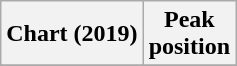<table class="wikitable sortable plainrowheaders" style="text-align:center">
<tr>
<th scope="col">Chart (2019)</th>
<th scope="col">Peak<br>position</th>
</tr>
<tr>
</tr>
</table>
